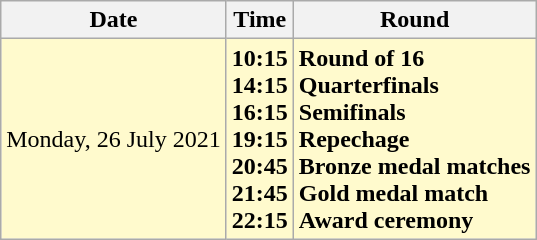<table class="wikitable">
<tr>
<th>Date</th>
<th>Time</th>
<th>Round</th>
</tr>
<tr>
<td style=background:lemonchiffon>Monday, 26 July 2021</td>
<td style=background:lemonchiffon><strong>10:15<br>14:15<br>16:15<br>19:15<br>20:45<br>21:45<br>22:15</strong></td>
<td style=background:lemonchiffon><strong>Round of 16<br>Quarterfinals<br>Semifinals<br>Repechage<br>Bronze medal matches<br>Gold medal match<br>Award ceremony</strong></td>
</tr>
</table>
